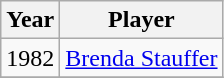<table class="wikitable">
<tr>
<th width=>Year</th>
<th width=>Player</th>
</tr>
<tr>
<td>1982</td>
<td><a href='#'>Brenda Stauffer</a></td>
</tr>
<tr>
</tr>
</table>
